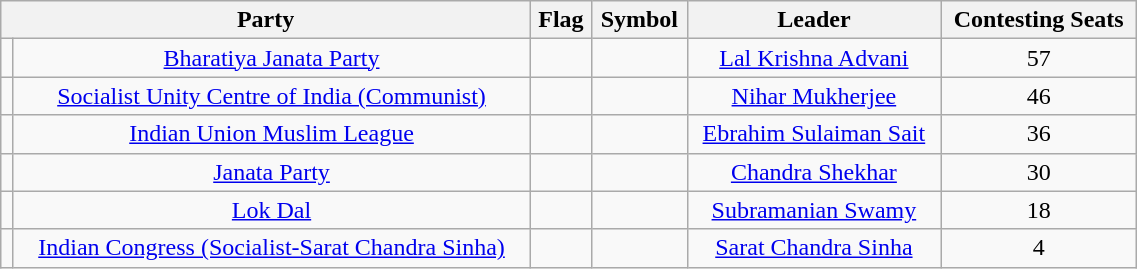<table class="wikitable" width="60%" style="text-align:center">
<tr>
<th colspan="2">Party</th>
<th>Flag</th>
<th>Symbol</th>
<th>Leader</th>
<th>Contesting Seats</th>
</tr>
<tr>
<td></td>
<td><a href='#'>Bharatiya Janata Party</a></td>
<td></td>
<td></td>
<td><a href='#'>Lal Krishna Advani</a></td>
<td>57</td>
</tr>
<tr>
<td></td>
<td><a href='#'>Socialist Unity Centre of India (Communist)</a></td>
<td></td>
<td></td>
<td><a href='#'>Nihar Mukherjee</a></td>
<td>46</td>
</tr>
<tr>
<td></td>
<td><a href='#'>Indian Union Muslim League</a></td>
<td></td>
<td></td>
<td><a href='#'>Ebrahim Sulaiman Sait</a></td>
<td>36</td>
</tr>
<tr>
<td></td>
<td><a href='#'>Janata Party</a></td>
<td></td>
<td></td>
<td><a href='#'>Chandra Shekhar</a></td>
<td>30</td>
</tr>
<tr>
<td></td>
<td><a href='#'>Lok Dal</a></td>
<td></td>
<td></td>
<td><a href='#'>Subramanian Swamy</a></td>
<td>18</td>
</tr>
<tr>
<td></td>
<td><a href='#'>Indian Congress (Socialist-Sarat Chandra Sinha)</a></td>
<td></td>
<td></td>
<td><a href='#'>Sarat Chandra Sinha</a></td>
<td>4</td>
</tr>
</table>
